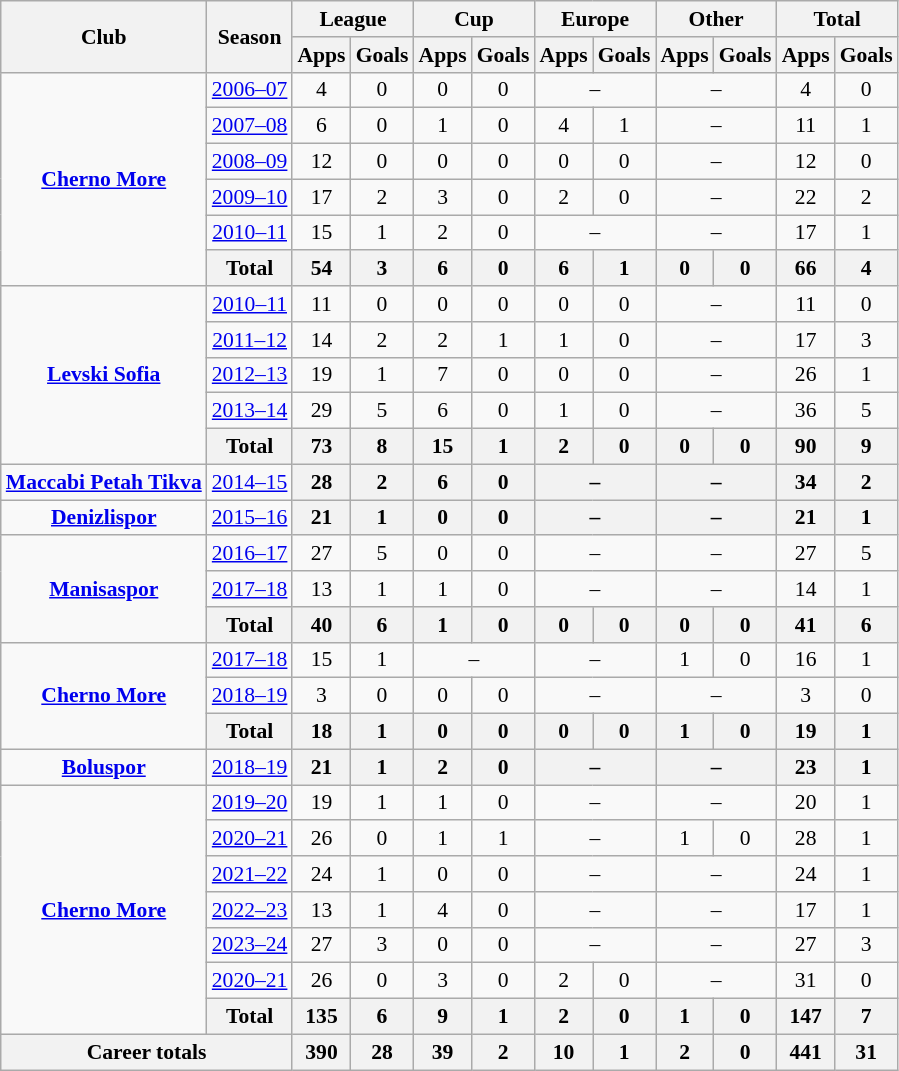<table class="wikitable" style="font-size:90%; text-align: center;">
<tr>
<th rowspan="2">Club</th>
<th rowspan="2">Season</th>
<th colspan="2">League</th>
<th colspan="2">Cup</th>
<th colspan="2">Europe</th>
<th colspan="2">Other</th>
<th colspan="2">Total</th>
</tr>
<tr>
<th>Apps</th>
<th>Goals</th>
<th>Apps</th>
<th>Goals</th>
<th>Apps</th>
<th>Goals</th>
<th>Apps</th>
<th>Goals</th>
<th>Apps</th>
<th>Goals</th>
</tr>
<tr>
<td rowspan="6" valign="center"><strong><a href='#'>Cherno More</a></strong></td>
<td><a href='#'>2006–07</a></td>
<td>4</td>
<td>0</td>
<td>0</td>
<td>0</td>
<td colspan="2">–</td>
<td colspan="2">–</td>
<td>4</td>
<td>0</td>
</tr>
<tr>
<td><a href='#'>2007–08</a></td>
<td>6</td>
<td>0</td>
<td>1</td>
<td>0</td>
<td>4</td>
<td>1</td>
<td colspan="2">–</td>
<td>11</td>
<td>1</td>
</tr>
<tr>
<td><a href='#'>2008–09</a></td>
<td>12</td>
<td>0</td>
<td>0</td>
<td>0</td>
<td>0</td>
<td>0</td>
<td colspan="2">–</td>
<td>12</td>
<td>0</td>
</tr>
<tr>
<td><a href='#'>2009–10</a></td>
<td>17</td>
<td>2</td>
<td>3</td>
<td>0</td>
<td>2</td>
<td>0</td>
<td colspan="2">–</td>
<td>22</td>
<td>2</td>
</tr>
<tr>
<td><a href='#'>2010–11</a></td>
<td>15</td>
<td>1</td>
<td>2</td>
<td>0</td>
<td colspan="2">–</td>
<td colspan="2">–</td>
<td>17</td>
<td>1</td>
</tr>
<tr>
<th colspan=1>Total</th>
<th>54</th>
<th>3</th>
<th>6</th>
<th>0</th>
<th>6</th>
<th>1</th>
<th>0</th>
<th>0</th>
<th>66</th>
<th>4</th>
</tr>
<tr>
<td rowspan="5" valign="center"><strong><a href='#'>Levski Sofia</a></strong></td>
<td><a href='#'>2010–11</a></td>
<td>11</td>
<td>0</td>
<td>0</td>
<td>0</td>
<td>0</td>
<td>0</td>
<td colspan="2">–</td>
<td>11</td>
<td>0</td>
</tr>
<tr>
<td><a href='#'>2011–12</a></td>
<td>14</td>
<td>2</td>
<td>2</td>
<td>1</td>
<td>1</td>
<td>0</td>
<td colspan="2">–</td>
<td>17</td>
<td>3</td>
</tr>
<tr>
<td><a href='#'>2012–13</a></td>
<td>19</td>
<td>1</td>
<td>7</td>
<td>0</td>
<td>0</td>
<td>0</td>
<td colspan="2">–</td>
<td>26</td>
<td>1</td>
</tr>
<tr>
<td><a href='#'>2013–14</a></td>
<td>29</td>
<td>5</td>
<td>6</td>
<td>0</td>
<td>1</td>
<td>0</td>
<td colspan="2">–</td>
<td>36</td>
<td>5</td>
</tr>
<tr>
<th colspan=1>Total</th>
<th>73</th>
<th>8</th>
<th>15</th>
<th>1</th>
<th>2</th>
<th>0</th>
<th>0</th>
<th>0</th>
<th>90</th>
<th>9</th>
</tr>
<tr>
<td rowspan="1" valign=center><strong><a href='#'>Maccabi Petah Tikva</a></strong></td>
<td><a href='#'>2014–15</a></td>
<th>28</th>
<th>2</th>
<th>6</th>
<th>0</th>
<th colspan="2">–</th>
<th colspan="2">–</th>
<th>34</th>
<th>2</th>
</tr>
<tr>
<td rowspan="1" valign=center><strong><a href='#'>Denizlispor</a></strong></td>
<td><a href='#'>2015–16</a></td>
<th>21</th>
<th>1</th>
<th>0</th>
<th>0</th>
<th colspan="2">–</th>
<th colspan="2">–</th>
<th>21</th>
<th>1</th>
</tr>
<tr>
<td rowspan="3" valign=center><strong><a href='#'>Manisaspor</a></strong></td>
<td><a href='#'>2016–17</a></td>
<td>27</td>
<td>5</td>
<td>0</td>
<td>0</td>
<td colspan="2">–</td>
<td colspan="2">–</td>
<td>27</td>
<td>5</td>
</tr>
<tr>
<td><a href='#'>2017–18</a></td>
<td>13</td>
<td>1</td>
<td>1</td>
<td>0</td>
<td colspan="2">–</td>
<td colspan="2">–</td>
<td>14</td>
<td>1</td>
</tr>
<tr>
<th colspan=1>Total</th>
<th>40</th>
<th>6</th>
<th>1</th>
<th>0</th>
<th>0</th>
<th>0</th>
<th>0</th>
<th>0</th>
<th>41</th>
<th>6</th>
</tr>
<tr>
<td rowspan="3" valign=center><strong><a href='#'>Cherno More</a></strong></td>
<td><a href='#'>2017–18</a></td>
<td>15</td>
<td>1</td>
<td colspan="2">–</td>
<td colspan="2">–</td>
<td>1</td>
<td>0</td>
<td>16</td>
<td>1</td>
</tr>
<tr>
<td><a href='#'>2018–19</a></td>
<td>3</td>
<td>0</td>
<td>0</td>
<td>0</td>
<td colspan="2">–</td>
<td colspan="2">–</td>
<td>3</td>
<td>0</td>
</tr>
<tr>
<th colspan=1>Total</th>
<th>18</th>
<th>1</th>
<th>0</th>
<th>0</th>
<th>0</th>
<th>0</th>
<th>1</th>
<th>0</th>
<th>19</th>
<th>1</th>
</tr>
<tr>
<td rowspan="1" valign=center><strong><a href='#'>Boluspor</a></strong></td>
<td><a href='#'>2018–19</a></td>
<th>21</th>
<th>1</th>
<th>2</th>
<th>0</th>
<th colspan="2">–</th>
<th colspan="2">–</th>
<th>23</th>
<th>1</th>
</tr>
<tr>
<td rowspan="7" valign=center><strong><a href='#'>Cherno More</a></strong></td>
<td><a href='#'>2019–20</a></td>
<td>19</td>
<td>1</td>
<td>1</td>
<td>0</td>
<td colspan="2">–</td>
<td colspan="2">–</td>
<td>20</td>
<td>1</td>
</tr>
<tr>
<td><a href='#'>2020–21</a></td>
<td>26</td>
<td>0</td>
<td>1</td>
<td>1</td>
<td colspan="2">–</td>
<td>1</td>
<td>0</td>
<td>28</td>
<td>1</td>
</tr>
<tr>
<td><a href='#'>2021–22</a></td>
<td>24</td>
<td>1</td>
<td>0</td>
<td>0</td>
<td colspan="2">–</td>
<td colspan="2">–</td>
<td>24</td>
<td>1</td>
</tr>
<tr>
<td><a href='#'>2022–23</a></td>
<td>13</td>
<td>1</td>
<td>4</td>
<td>0</td>
<td colspan="2">–</td>
<td colspan="2">–</td>
<td>17</td>
<td>1</td>
</tr>
<tr>
<td><a href='#'>2023–24</a></td>
<td>27</td>
<td>3</td>
<td>0</td>
<td>0</td>
<td colspan="2">–</td>
<td colspan="2">–</td>
<td>27</td>
<td>3</td>
</tr>
<tr>
<td><a href='#'>2020–21</a></td>
<td>26</td>
<td>0</td>
<td>3</td>
<td>0</td>
<td>2</td>
<td>0</td>
<td colspan="2">–</td>
<td>31</td>
<td>0</td>
</tr>
<tr>
<th colspan=1>Total</th>
<th>135</th>
<th>6</th>
<th>9</th>
<th>1</th>
<th>2</th>
<th>0</th>
<th>1</th>
<th>0</th>
<th>147</th>
<th>7</th>
</tr>
<tr>
<th colspan="2">Career totals</th>
<th>390</th>
<th>28</th>
<th>39</th>
<th>2</th>
<th>10</th>
<th>1</th>
<th>2</th>
<th>0</th>
<th>441</th>
<th>31</th>
</tr>
</table>
